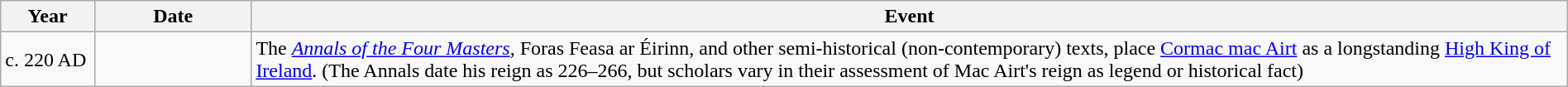<table class="wikitable" width="100%">
<tr>
<th style="width:6%">Year</th>
<th style="width:10%">Date</th>
<th>Event</th>
</tr>
<tr>
<td>c. 220 AD</td>
<td></td>
<td>The <em><a href='#'>Annals of the Four Masters</a></em>, Foras Feasa ar Éirinn, and other semi-historical (non-contemporary) texts, place <a href='#'>Cormac mac Airt</a> as a longstanding <a href='#'>High King of Ireland</a>. (The Annals date his reign as 226–266, but scholars vary in their assessment of Mac Airt's reign as legend or historical fact)</td>
</tr>
</table>
